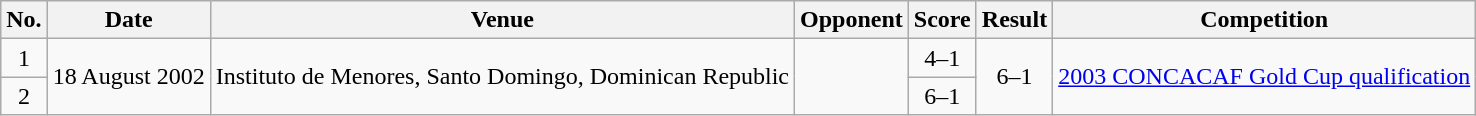<table class="wikitable">
<tr>
<th scope="col">No.</th>
<th scope="col">Date</th>
<th scope="col">Venue</th>
<th scope="col">Opponent</th>
<th scope="col">Score</th>
<th scope="col">Result</th>
<th scope="col">Competition</th>
</tr>
<tr>
<td align="center">1</td>
<td rowspan=2>18 August 2002</td>
<td rowspan=2>Instituto de Menores, Santo Domingo, Dominican Republic</td>
<td rowspan=2></td>
<td align="center">4–1</td>
<td rowspan=2 align="center">6–1</td>
<td rowspan=2><a href='#'>2003 CONCACAF Gold Cup qualification</a></td>
</tr>
<tr>
<td align="center">2</td>
<td align="center">6–1</td>
</tr>
</table>
